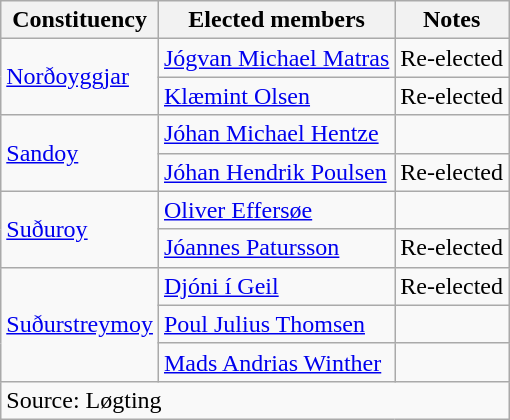<table class=wikitable>
<tr>
<th>Constituency</th>
<th>Elected members</th>
<th>Notes</th>
</tr>
<tr>
<td rowspan=2><a href='#'>Norðoyggjar</a></td>
<td><a href='#'>Jógvan Michael Matras</a></td>
<td>Re-elected</td>
</tr>
<tr>
<td><a href='#'>Klæmint Olsen</a></td>
<td>Re-elected</td>
</tr>
<tr>
<td rowspan=2><a href='#'>Sandoy</a></td>
<td><a href='#'>Jóhan Michael Hentze</a></td>
<td></td>
</tr>
<tr>
<td><a href='#'>Jóhan Hendrik Poulsen</a></td>
<td>Re-elected</td>
</tr>
<tr>
<td rowspan=2><a href='#'>Suðuroy</a></td>
<td><a href='#'>Oliver Effersøe</a></td>
<td></td>
</tr>
<tr>
<td><a href='#'>Jóannes Patursson</a></td>
<td>Re-elected</td>
</tr>
<tr>
<td rowspan=3><a href='#'>Suðurstreymoy</a></td>
<td><a href='#'>Djóni í Geil</a></td>
<td>Re-elected</td>
</tr>
<tr>
<td><a href='#'>Poul Julius Thomsen</a></td>
<td></td>
</tr>
<tr>
<td><a href='#'>Mads Andrias Winther</a></td>
<td></td>
</tr>
<tr>
<td colspan=3>Source: Løgting</td>
</tr>
</table>
